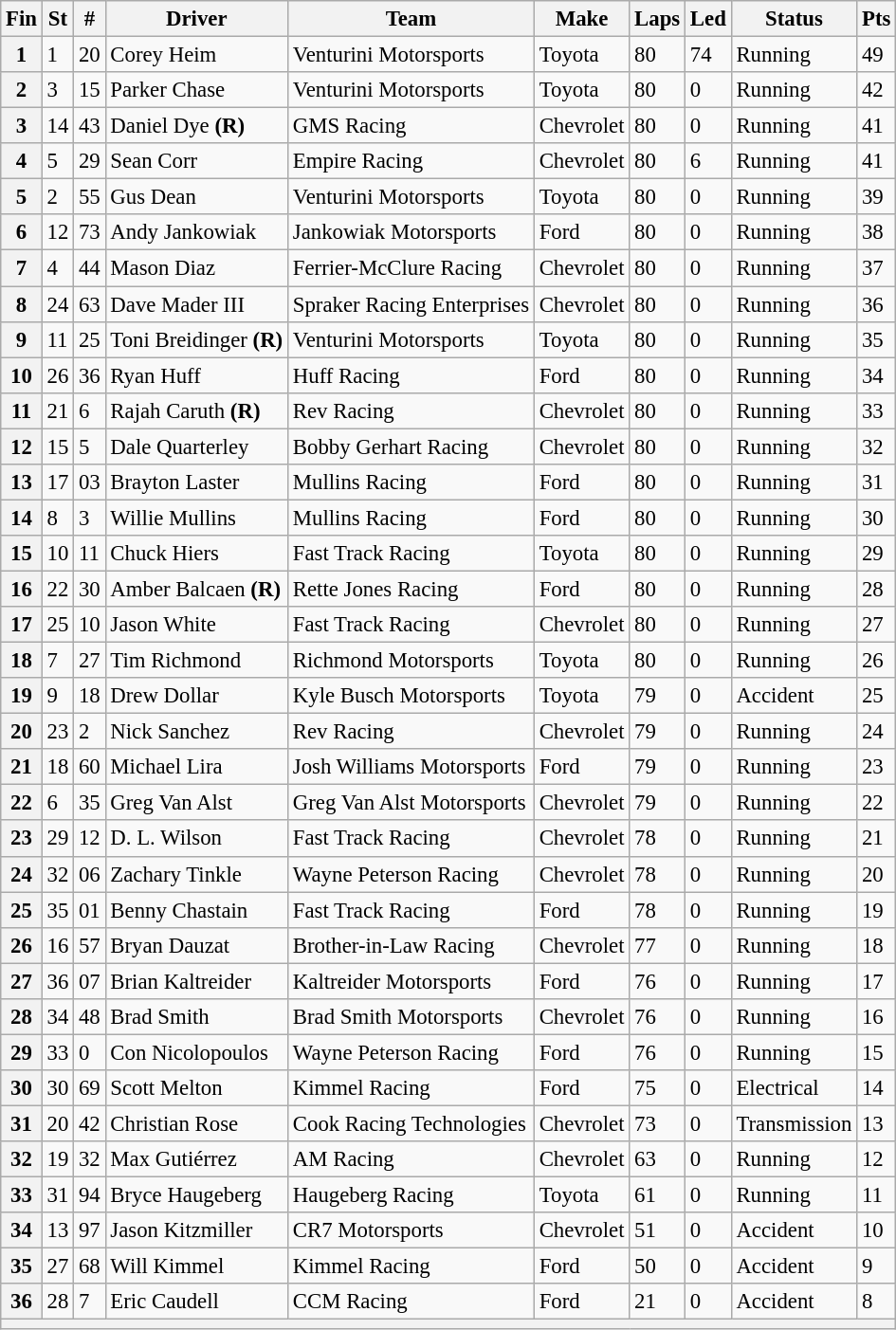<table class="wikitable" style="font-size:95%">
<tr>
<th>Fin</th>
<th>St</th>
<th>#</th>
<th>Driver</th>
<th>Team</th>
<th>Make</th>
<th>Laps</th>
<th>Led</th>
<th>Status</th>
<th>Pts</th>
</tr>
<tr>
<th>1</th>
<td>1</td>
<td>20</td>
<td>Corey Heim</td>
<td>Venturini Motorsports</td>
<td>Toyota</td>
<td>80</td>
<td>74</td>
<td>Running</td>
<td>49</td>
</tr>
<tr>
<th>2</th>
<td>3</td>
<td>15</td>
<td>Parker Chase</td>
<td>Venturini Motorsports</td>
<td>Toyota</td>
<td>80</td>
<td>0</td>
<td>Running</td>
<td>42</td>
</tr>
<tr>
<th>3</th>
<td>14</td>
<td>43</td>
<td>Daniel Dye <strong>(R)</strong></td>
<td>GMS Racing</td>
<td>Chevrolet</td>
<td>80</td>
<td>0</td>
<td>Running</td>
<td>41</td>
</tr>
<tr>
<th>4</th>
<td>5</td>
<td>29</td>
<td>Sean Corr</td>
<td>Empire Racing</td>
<td>Chevrolet</td>
<td>80</td>
<td>6</td>
<td>Running</td>
<td>41</td>
</tr>
<tr>
<th>5</th>
<td>2</td>
<td>55</td>
<td>Gus Dean</td>
<td>Venturini Motorsports</td>
<td>Toyota</td>
<td>80</td>
<td>0</td>
<td>Running</td>
<td>39</td>
</tr>
<tr>
<th>6</th>
<td>12</td>
<td>73</td>
<td>Andy Jankowiak</td>
<td>Jankowiak Motorsports</td>
<td>Ford</td>
<td>80</td>
<td>0</td>
<td>Running</td>
<td>38</td>
</tr>
<tr>
<th>7</th>
<td>4</td>
<td>44</td>
<td>Mason Diaz</td>
<td>Ferrier-McClure Racing</td>
<td>Chevrolet</td>
<td>80</td>
<td>0</td>
<td>Running</td>
<td>37</td>
</tr>
<tr>
<th>8</th>
<td>24</td>
<td>63</td>
<td>Dave Mader III</td>
<td>Spraker Racing Enterprises</td>
<td>Chevrolet</td>
<td>80</td>
<td>0</td>
<td>Running</td>
<td>36</td>
</tr>
<tr>
<th>9</th>
<td>11</td>
<td>25</td>
<td>Toni Breidinger <strong>(R)</strong></td>
<td>Venturini Motorsports</td>
<td>Toyota</td>
<td>80</td>
<td>0</td>
<td>Running</td>
<td>35</td>
</tr>
<tr>
<th>10</th>
<td>26</td>
<td>36</td>
<td>Ryan Huff</td>
<td>Huff Racing</td>
<td>Ford</td>
<td>80</td>
<td>0</td>
<td>Running</td>
<td>34</td>
</tr>
<tr>
<th>11</th>
<td>21</td>
<td>6</td>
<td>Rajah Caruth <strong>(R)</strong></td>
<td>Rev Racing</td>
<td>Chevrolet</td>
<td>80</td>
<td>0</td>
<td>Running</td>
<td>33</td>
</tr>
<tr>
<th>12</th>
<td>15</td>
<td>5</td>
<td>Dale Quarterley</td>
<td>Bobby Gerhart Racing</td>
<td>Chevrolet</td>
<td>80</td>
<td>0</td>
<td>Running</td>
<td>32</td>
</tr>
<tr>
<th>13</th>
<td>17</td>
<td>03</td>
<td>Brayton Laster</td>
<td>Mullins Racing</td>
<td>Ford</td>
<td>80</td>
<td>0</td>
<td>Running</td>
<td>31</td>
</tr>
<tr>
<th>14</th>
<td>8</td>
<td>3</td>
<td>Willie Mullins</td>
<td>Mullins Racing</td>
<td>Ford</td>
<td>80</td>
<td>0</td>
<td>Running</td>
<td>30</td>
</tr>
<tr>
<th>15</th>
<td>10</td>
<td>11</td>
<td>Chuck Hiers</td>
<td>Fast Track Racing</td>
<td>Toyota</td>
<td>80</td>
<td>0</td>
<td>Running</td>
<td>29</td>
</tr>
<tr>
<th>16</th>
<td>22</td>
<td>30</td>
<td>Amber Balcaen <strong>(R)</strong></td>
<td>Rette Jones Racing</td>
<td>Ford</td>
<td>80</td>
<td>0</td>
<td>Running</td>
<td>28</td>
</tr>
<tr>
<th>17</th>
<td>25</td>
<td>10</td>
<td>Jason White</td>
<td>Fast Track Racing</td>
<td>Chevrolet</td>
<td>80</td>
<td>0</td>
<td>Running</td>
<td>27</td>
</tr>
<tr>
<th>18</th>
<td>7</td>
<td>27</td>
<td>Tim Richmond</td>
<td>Richmond Motorsports</td>
<td>Toyota</td>
<td>80</td>
<td>0</td>
<td>Running</td>
<td>26</td>
</tr>
<tr>
<th>19</th>
<td>9</td>
<td>18</td>
<td>Drew Dollar</td>
<td>Kyle Busch Motorsports</td>
<td>Toyota</td>
<td>79</td>
<td>0</td>
<td>Accident</td>
<td>25</td>
</tr>
<tr>
<th>20</th>
<td>23</td>
<td>2</td>
<td>Nick Sanchez</td>
<td>Rev Racing</td>
<td>Chevrolet</td>
<td>79</td>
<td>0</td>
<td>Running</td>
<td>24</td>
</tr>
<tr>
<th>21</th>
<td>18</td>
<td>60</td>
<td>Michael Lira</td>
<td>Josh Williams Motorsports</td>
<td>Ford</td>
<td>79</td>
<td>0</td>
<td>Running</td>
<td>23</td>
</tr>
<tr>
<th>22</th>
<td>6</td>
<td>35</td>
<td>Greg Van Alst</td>
<td>Greg Van Alst Motorsports</td>
<td>Chevrolet</td>
<td>79</td>
<td>0</td>
<td>Running</td>
<td>22</td>
</tr>
<tr>
<th>23</th>
<td>29</td>
<td>12</td>
<td>D. L. Wilson</td>
<td>Fast Track Racing</td>
<td>Chevrolet</td>
<td>78</td>
<td>0</td>
<td>Running</td>
<td>21</td>
</tr>
<tr>
<th>24</th>
<td>32</td>
<td>06</td>
<td>Zachary Tinkle</td>
<td>Wayne Peterson Racing</td>
<td>Chevrolet</td>
<td>78</td>
<td>0</td>
<td>Running</td>
<td>20</td>
</tr>
<tr>
<th>25</th>
<td>35</td>
<td>01</td>
<td>Benny Chastain</td>
<td>Fast Track Racing</td>
<td>Ford</td>
<td>78</td>
<td>0</td>
<td>Running</td>
<td>19</td>
</tr>
<tr>
<th>26</th>
<td>16</td>
<td>57</td>
<td>Bryan Dauzat</td>
<td>Brother-in-Law Racing</td>
<td>Chevrolet</td>
<td>77</td>
<td>0</td>
<td>Running</td>
<td>18</td>
</tr>
<tr>
<th>27</th>
<td>36</td>
<td>07</td>
<td>Brian Kaltreider</td>
<td>Kaltreider Motorsports</td>
<td>Ford</td>
<td>76</td>
<td>0</td>
<td>Running</td>
<td>17</td>
</tr>
<tr>
<th>28</th>
<td>34</td>
<td>48</td>
<td>Brad Smith</td>
<td>Brad Smith Motorsports</td>
<td>Chevrolet</td>
<td>76</td>
<td>0</td>
<td>Running</td>
<td>16</td>
</tr>
<tr>
<th>29</th>
<td>33</td>
<td>0</td>
<td>Con Nicolopoulos</td>
<td>Wayne Peterson Racing</td>
<td>Ford</td>
<td>76</td>
<td>0</td>
<td>Running</td>
<td>15</td>
</tr>
<tr>
<th>30</th>
<td>30</td>
<td>69</td>
<td>Scott Melton</td>
<td>Kimmel Racing</td>
<td>Ford</td>
<td>75</td>
<td>0</td>
<td>Electrical</td>
<td>14</td>
</tr>
<tr>
<th>31</th>
<td>20</td>
<td>42</td>
<td>Christian Rose</td>
<td>Cook Racing Technologies</td>
<td>Chevrolet</td>
<td>73</td>
<td>0</td>
<td>Transmission</td>
<td>13</td>
</tr>
<tr>
<th>32</th>
<td>19</td>
<td>32</td>
<td>Max Gutiérrez</td>
<td>AM Racing</td>
<td>Chevrolet</td>
<td>63</td>
<td>0</td>
<td>Running</td>
<td>12</td>
</tr>
<tr>
<th>33</th>
<td>31</td>
<td>94</td>
<td>Bryce Haugeberg</td>
<td>Haugeberg Racing</td>
<td>Toyota</td>
<td>61</td>
<td>0</td>
<td>Running</td>
<td>11</td>
</tr>
<tr>
<th>34</th>
<td>13</td>
<td>97</td>
<td>Jason Kitzmiller</td>
<td>CR7 Motorsports</td>
<td>Chevrolet</td>
<td>51</td>
<td>0</td>
<td>Accident</td>
<td>10</td>
</tr>
<tr>
<th>35</th>
<td>27</td>
<td>68</td>
<td>Will Kimmel</td>
<td>Kimmel Racing</td>
<td>Ford</td>
<td>50</td>
<td>0</td>
<td>Accident</td>
<td>9</td>
</tr>
<tr>
<th>36</th>
<td>28</td>
<td>7</td>
<td>Eric Caudell</td>
<td>CCM Racing</td>
<td>Ford</td>
<td>21</td>
<td>0</td>
<td>Accident</td>
<td>8</td>
</tr>
<tr>
<th colspan="10"></th>
</tr>
</table>
